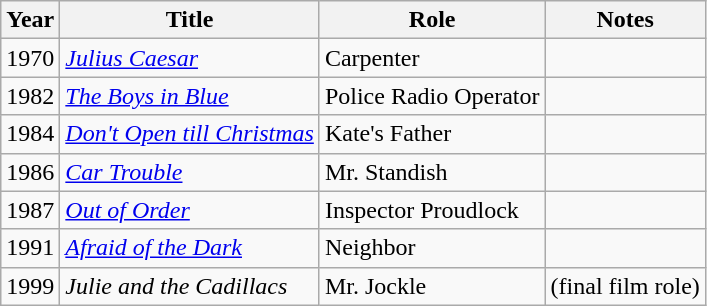<table class="wikitable">
<tr>
<th>Year</th>
<th>Title</th>
<th>Role</th>
<th>Notes</th>
</tr>
<tr>
<td>1970</td>
<td><em><a href='#'>Julius Caesar</a></em></td>
<td>Carpenter</td>
<td></td>
</tr>
<tr>
<td>1982</td>
<td><em><a href='#'>The Boys in Blue</a></em></td>
<td>Police Radio Operator</td>
<td></td>
</tr>
<tr>
<td>1984</td>
<td><em><a href='#'>Don't Open till Christmas</a></em></td>
<td>Kate's Father</td>
<td></td>
</tr>
<tr>
<td>1986</td>
<td><em><a href='#'>Car Trouble</a></em></td>
<td>Mr. Standish</td>
<td></td>
</tr>
<tr>
<td>1987</td>
<td><em><a href='#'>Out of Order</a></em></td>
<td>Inspector Proudlock</td>
<td></td>
</tr>
<tr>
<td>1991</td>
<td><em><a href='#'>Afraid of the Dark</a></em></td>
<td>Neighbor</td>
<td></td>
</tr>
<tr>
<td>1999</td>
<td><em>Julie and the Cadillacs</em></td>
<td>Mr. Jockle</td>
<td>(final film role)</td>
</tr>
</table>
